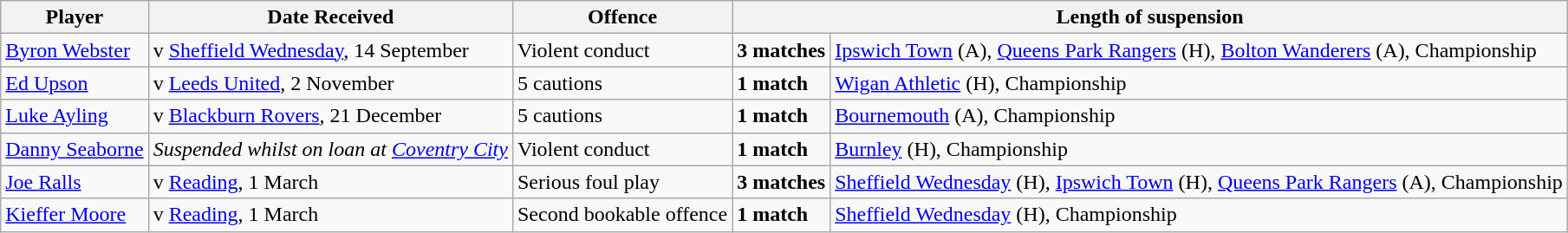<table class="wikitable">
<tr>
<th>Player</th>
<th>Date Received</th>
<th>Offence</th>
<th colspan="2">Length of suspension</th>
</tr>
<tr>
<td><a href='#'>Byron Webster</a></td>
<td> v <a href='#'>Sheffield Wednesday</a>, 14 September</td>
<td>Violent conduct</td>
<td><strong>3 matches</strong></td>
<td><a href='#'>Ipswich Town</a> (A), <a href='#'>Queens Park Rangers</a> (H), <a href='#'>Bolton Wanderers</a> (A), Championship</td>
</tr>
<tr>
<td><a href='#'>Ed Upson</a></td>
<td> v <a href='#'>Leeds United</a>, 2 November</td>
<td>5 cautions</td>
<td><strong>1 match</strong></td>
<td><a href='#'>Wigan Athletic</a> (H), Championship</td>
</tr>
<tr>
<td><a href='#'>Luke Ayling</a></td>
<td> v <a href='#'>Blackburn Rovers</a>, 21 December</td>
<td>5 cautions</td>
<td><strong>1 match</strong></td>
<td><a href='#'>Bournemouth</a> (A), Championship</td>
</tr>
<tr>
<td><a href='#'>Danny Seaborne</a></td>
<td><em>Suspended whilst on loan at <a href='#'>Coventry City</a></em></td>
<td>Violent conduct</td>
<td><strong>1 match</strong></td>
<td><a href='#'>Burnley</a> (H), Championship</td>
</tr>
<tr>
<td><a href='#'>Joe Ralls</a></td>
<td> v <a href='#'>Reading</a>, 1 March</td>
<td>Serious foul play</td>
<td><strong>3 matches</strong></td>
<td><a href='#'>Sheffield Wednesday</a> (H), <a href='#'>Ipswich Town</a> (H), <a href='#'>Queens Park Rangers</a> (A), Championship</td>
</tr>
<tr>
<td><a href='#'>Kieffer Moore</a></td>
<td> v <a href='#'>Reading</a>, 1 March</td>
<td>Second bookable offence</td>
<td><strong>1 match</strong></td>
<td><a href='#'>Sheffield Wednesday</a> (H), Championship</td>
</tr>
</table>
